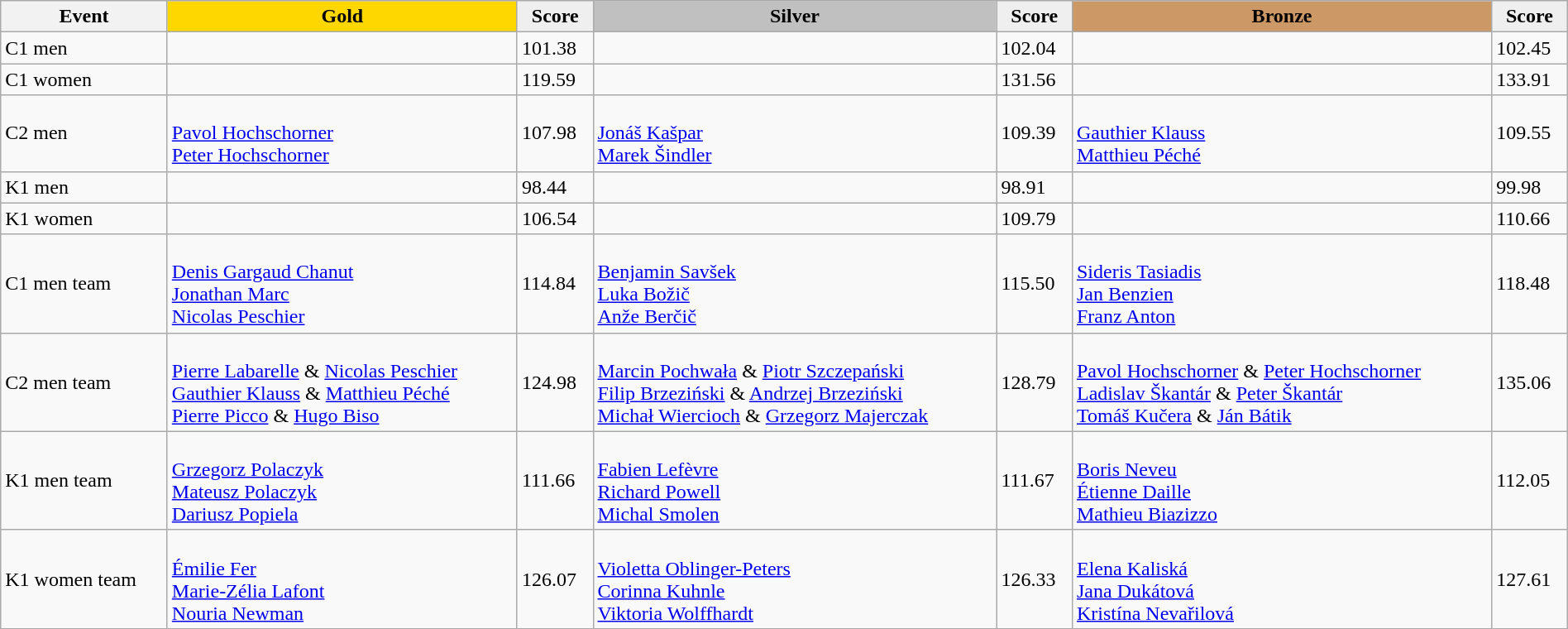<table class="wikitable" width=100%>
<tr>
<th>Event</th>
<td align=center bgcolor="gold"><strong>Gold</strong></td>
<td align=center bgcolor="EFEFEF"><strong>Score</strong></td>
<td align=center bgcolor="silver"><strong>Silver</strong></td>
<td align=center bgcolor="EFEFEF"><strong>Score</strong></td>
<td align=center bgcolor="CC9966"><strong>Bronze</strong></td>
<td align=center bgcolor="EFEFEF"><strong>Score</strong></td>
</tr>
<tr>
<td>C1 men</td>
<td></td>
<td>101.38</td>
<td></td>
<td>102.04</td>
<td></td>
<td>102.45</td>
</tr>
<tr>
<td>C1 women</td>
<td></td>
<td>119.59</td>
<td></td>
<td>131.56</td>
<td></td>
<td>133.91</td>
</tr>
<tr>
<td>C2 men</td>
<td><br><a href='#'>Pavol Hochschorner</a><br><a href='#'>Peter Hochschorner</a></td>
<td>107.98</td>
<td><br><a href='#'>Jonáš Kašpar</a><br><a href='#'>Marek Šindler</a></td>
<td>109.39</td>
<td><br><a href='#'>Gauthier Klauss</a><br><a href='#'>Matthieu Péché</a></td>
<td>109.55</td>
</tr>
<tr>
<td>K1 men</td>
<td></td>
<td>98.44</td>
<td></td>
<td>98.91</td>
<td></td>
<td>99.98</td>
</tr>
<tr>
<td>K1 women</td>
<td></td>
<td>106.54</td>
<td></td>
<td>109.79</td>
<td></td>
<td>110.66</td>
</tr>
<tr>
<td>C1 men team</td>
<td><br><a href='#'>Denis Gargaud Chanut</a><br><a href='#'>Jonathan Marc</a><br><a href='#'>Nicolas Peschier</a></td>
<td>114.84</td>
<td><br><a href='#'>Benjamin Savšek</a><br><a href='#'>Luka Božič</a><br><a href='#'>Anže Berčič</a></td>
<td>115.50</td>
<td><br><a href='#'>Sideris Tasiadis</a><br><a href='#'>Jan Benzien</a><br><a href='#'>Franz Anton</a></td>
<td>118.48</td>
</tr>
<tr>
<td>C2 men team</td>
<td><br><a href='#'>Pierre Labarelle</a> & <a href='#'>Nicolas Peschier</a><br><a href='#'>Gauthier Klauss</a> & <a href='#'>Matthieu Péché</a><br><a href='#'>Pierre Picco</a> & <a href='#'>Hugo Biso</a></td>
<td>124.98</td>
<td><br><a href='#'>Marcin Pochwała</a> & <a href='#'>Piotr Szczepański</a><br><a href='#'>Filip Brzeziński</a> & <a href='#'>Andrzej Brzeziński</a><br><a href='#'>Michał Wiercioch</a> & <a href='#'>Grzegorz Majerczak</a></td>
<td>128.79</td>
<td><br><a href='#'>Pavol Hochschorner</a> & <a href='#'>Peter Hochschorner</a><br><a href='#'>Ladislav Škantár</a> & <a href='#'>Peter Škantár</a><br><a href='#'>Tomáš Kučera</a> & <a href='#'>Ján Bátik</a></td>
<td>135.06</td>
</tr>
<tr>
<td>K1 men team</td>
<td><br><a href='#'>Grzegorz Polaczyk</a><br><a href='#'>Mateusz Polaczyk</a><br><a href='#'>Dariusz Popiela</a></td>
<td>111.66</td>
<td><br><a href='#'>Fabien Lefèvre</a><br><a href='#'>Richard Powell</a><br><a href='#'>Michal Smolen</a></td>
<td>111.67</td>
<td><br><a href='#'>Boris Neveu</a><br><a href='#'>Étienne Daille</a><br><a href='#'>Mathieu Biazizzo</a></td>
<td>112.05</td>
</tr>
<tr>
<td>K1 women team</td>
<td><br><a href='#'>Émilie Fer</a><br><a href='#'>Marie-Zélia Lafont</a><br><a href='#'>Nouria Newman</a></td>
<td>126.07</td>
<td><br><a href='#'>Violetta Oblinger-Peters</a><br><a href='#'>Corinna Kuhnle</a><br><a href='#'>Viktoria Wolffhardt</a></td>
<td>126.33</td>
<td><br><a href='#'>Elena Kaliská</a><br><a href='#'>Jana Dukátová</a><br><a href='#'>Kristína Nevařilová</a></td>
<td>127.61</td>
</tr>
</table>
